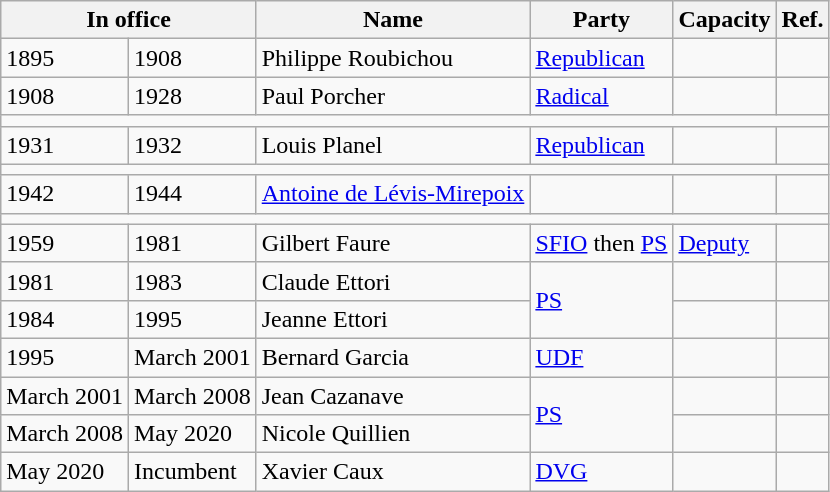<table class="wikitable">
<tr>
<th colspan="2">In office</th>
<th>Name</th>
<th>Party</th>
<th>Capacity</th>
<th>Ref.</th>
</tr>
<tr>
<td>1895</td>
<td>1908</td>
<td>Philippe Roubichou</td>
<td><a href='#'>Republican</a></td>
<td></td>
<td></td>
</tr>
<tr>
<td>1908</td>
<td>1928</td>
<td>Paul Porcher</td>
<td><a href='#'>Radical</a></td>
<td></td>
<td></td>
</tr>
<tr>
<td colspan="6"></td>
</tr>
<tr>
<td>1931</td>
<td>1932</td>
<td>Louis Planel</td>
<td><a href='#'>Republican</a></td>
<td></td>
<td></td>
</tr>
<tr>
<td colspan="6"></td>
</tr>
<tr>
<td>1942</td>
<td>1944</td>
<td><a href='#'>Antoine de Lévis-Mirepoix</a></td>
<td></td>
<td></td>
<td></td>
</tr>
<tr>
<td colspan="6"></td>
</tr>
<tr>
<td>1959</td>
<td>1981</td>
<td>Gilbert Faure</td>
<td><a href='#'>SFIO</a> then <a href='#'>PS</a></td>
<td><a href='#'>Deputy</a></td>
<td></td>
</tr>
<tr>
<td>1981</td>
<td>1983</td>
<td>Claude Ettori</td>
<td rowspan="2"><a href='#'>PS</a></td>
<td></td>
<td></td>
</tr>
<tr>
<td>1984</td>
<td>1995</td>
<td>Jeanne Ettori</td>
<td></td>
<td></td>
</tr>
<tr>
<td>1995</td>
<td>March 2001</td>
<td>Bernard Garcia</td>
<td><a href='#'>UDF</a></td>
<td></td>
<td></td>
</tr>
<tr>
<td>March 2001</td>
<td>March 2008</td>
<td>Jean Cazanave</td>
<td rowspan="2"><a href='#'>PS</a></td>
<td></td>
<td></td>
</tr>
<tr>
<td>March 2008</td>
<td>May 2020</td>
<td>Nicole Quillien</td>
<td></td>
<td></td>
</tr>
<tr>
<td>May 2020</td>
<td>Incumbent</td>
<td>Xavier Caux</td>
<td><a href='#'>DVG</a></td>
<td></td>
<td></td>
</tr>
</table>
